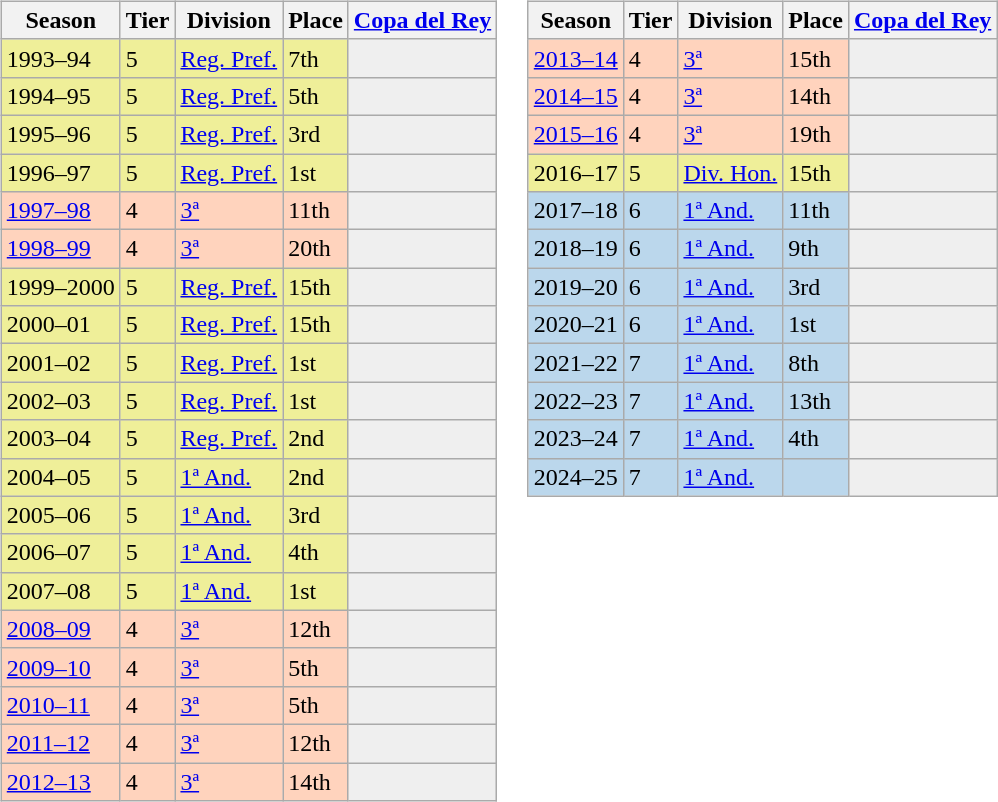<table>
<tr>
<td valign="top" width=0%><br><table class="wikitable">
<tr style="background:#f0f6fa;">
<th>Season</th>
<th>Tier</th>
<th>Division</th>
<th>Place</th>
<th><a href='#'>Copa del Rey</a></th>
</tr>
<tr>
<td style="background:#EFEF99;">1993–94</td>
<td style="background:#EFEF99;">5</td>
<td style="background:#EFEF99;"><a href='#'>Reg. Pref.</a></td>
<td style="background:#EFEF99;">7th</td>
<th style="background:#efefef;"></th>
</tr>
<tr>
<td style="background:#EFEF99;">1994–95</td>
<td style="background:#EFEF99;">5</td>
<td style="background:#EFEF99;"><a href='#'>Reg. Pref.</a></td>
<td style="background:#EFEF99;">5th</td>
<th style="background:#efefef;"></th>
</tr>
<tr>
<td style="background:#EFEF99;">1995–96</td>
<td style="background:#EFEF99;">5</td>
<td style="background:#EFEF99;"><a href='#'>Reg. Pref.</a></td>
<td style="background:#EFEF99;">3rd</td>
<th style="background:#efefef;"></th>
</tr>
<tr>
<td style="background:#EFEF99;">1996–97</td>
<td style="background:#EFEF99;">5</td>
<td style="background:#EFEF99;"><a href='#'>Reg. Pref.</a></td>
<td style="background:#EFEF99;">1st</td>
<th style="background:#efefef;"></th>
</tr>
<tr>
<td style="background:#FFD3BD;"><a href='#'>1997–98</a></td>
<td style="background:#FFD3BD;">4</td>
<td style="background:#FFD3BD;"><a href='#'>3ª</a></td>
<td style="background:#FFD3BD;">11th</td>
<th style="background:#efefef;"></th>
</tr>
<tr>
<td style="background:#FFD3BD;"><a href='#'>1998–99</a></td>
<td style="background:#FFD3BD;">4</td>
<td style="background:#FFD3BD;"><a href='#'>3ª</a></td>
<td style="background:#FFD3BD;">20th</td>
<th style="background:#efefef;"></th>
</tr>
<tr>
<td style="background:#EFEF99;">1999–2000</td>
<td style="background:#EFEF99;">5</td>
<td style="background:#EFEF99;"><a href='#'>Reg. Pref.</a></td>
<td style="background:#EFEF99;">15th</td>
<th style="background:#efefef;"></th>
</tr>
<tr>
<td style="background:#EFEF99;">2000–01</td>
<td style="background:#EFEF99;">5</td>
<td style="background:#EFEF99;"><a href='#'>Reg. Pref.</a></td>
<td style="background:#EFEF99;">15th</td>
<th style="background:#efefef;"></th>
</tr>
<tr>
<td style="background:#EFEF99;">2001–02</td>
<td style="background:#EFEF99;">5</td>
<td style="background:#EFEF99;"><a href='#'>Reg. Pref.</a></td>
<td style="background:#EFEF99;">1st</td>
<th style="background:#efefef;"></th>
</tr>
<tr>
<td style="background:#EFEF99;">2002–03</td>
<td style="background:#EFEF99;">5</td>
<td style="background:#EFEF99;"><a href='#'>Reg. Pref.</a></td>
<td style="background:#EFEF99;">1st</td>
<th style="background:#efefef;"></th>
</tr>
<tr>
<td style="background:#EFEF99;">2003–04</td>
<td style="background:#EFEF99;">5</td>
<td style="background:#EFEF99;"><a href='#'>Reg. Pref.</a></td>
<td style="background:#EFEF99;">2nd</td>
<th style="background:#efefef;"></th>
</tr>
<tr>
<td style="background:#EFEF99;">2004–05</td>
<td style="background:#EFEF99;">5</td>
<td style="background:#EFEF99;"><a href='#'>1ª And.</a></td>
<td style="background:#EFEF99;">2nd</td>
<th style="background:#efefef;"></th>
</tr>
<tr>
<td style="background:#EFEF99;">2005–06</td>
<td style="background:#EFEF99;">5</td>
<td style="background:#EFEF99;"><a href='#'>1ª And.</a></td>
<td style="background:#EFEF99;">3rd</td>
<th style="background:#efefef;"></th>
</tr>
<tr>
<td style="background:#EFEF99;">2006–07</td>
<td style="background:#EFEF99;">5</td>
<td style="background:#EFEF99;"><a href='#'>1ª And.</a></td>
<td style="background:#EFEF99;">4th</td>
<th style="background:#efefef;"></th>
</tr>
<tr>
<td style="background:#EFEF99;">2007–08</td>
<td style="background:#EFEF99;">5</td>
<td style="background:#EFEF99;"><a href='#'>1ª And.</a></td>
<td style="background:#EFEF99;">1st</td>
<th style="background:#efefef;"></th>
</tr>
<tr>
<td style="background:#FFD3BD;"><a href='#'>2008–09</a></td>
<td style="background:#FFD3BD;">4</td>
<td style="background:#FFD3BD;"><a href='#'>3ª</a></td>
<td style="background:#FFD3BD;">12th</td>
<td style="background:#efefef;"></td>
</tr>
<tr>
<td style="background:#FFD3BD;"><a href='#'>2009–10</a></td>
<td style="background:#FFD3BD;">4</td>
<td style="background:#FFD3BD;"><a href='#'>3ª</a></td>
<td style="background:#FFD3BD;">5th</td>
<td style="background:#efefef;"></td>
</tr>
<tr>
<td style="background:#FFD3BD;"><a href='#'>2010–11</a></td>
<td style="background:#FFD3BD;">4</td>
<td style="background:#FFD3BD;"><a href='#'>3ª</a></td>
<td style="background:#FFD3BD;">5th</td>
<td style="background:#efefef;"></td>
</tr>
<tr>
<td style="background:#FFD3BD;"><a href='#'>2011–12</a></td>
<td style="background:#FFD3BD;">4</td>
<td style="background:#FFD3BD;"><a href='#'>3ª</a></td>
<td style="background:#FFD3BD;">12th</td>
<td style="background:#efefef;"></td>
</tr>
<tr>
<td style="background:#FFD3BD;"><a href='#'>2012–13</a></td>
<td style="background:#FFD3BD;">4</td>
<td style="background:#FFD3BD;"><a href='#'>3ª</a></td>
<td style="background:#FFD3BD;">14th</td>
<td style="background:#efefef;"></td>
</tr>
</table>
</td>
<td valign="top" width=0%><br><table class="wikitable">
<tr style="background:#f0f6fa;">
<th>Season</th>
<th>Tier</th>
<th>Division</th>
<th>Place</th>
<th><a href='#'>Copa del Rey</a></th>
</tr>
<tr>
<td style="background:#FFD3BD;"><a href='#'>2013–14</a></td>
<td style="background:#FFD3BD;">4</td>
<td style="background:#FFD3BD;"><a href='#'>3ª</a></td>
<td style="background:#FFD3BD;">15th</td>
<td style="background:#efefef;"></td>
</tr>
<tr>
<td style="background:#FFD3BD;"><a href='#'>2014–15</a></td>
<td style="background:#FFD3BD;">4</td>
<td style="background:#FFD3BD;"><a href='#'>3ª</a></td>
<td style="background:#FFD3BD;">14th</td>
<td style="background:#efefef;"></td>
</tr>
<tr>
<td style="background:#FFD3BD;"><a href='#'>2015–16</a></td>
<td style="background:#FFD3BD;">4</td>
<td style="background:#FFD3BD;"><a href='#'>3ª</a></td>
<td style="background:#FFD3BD;">19th</td>
<td style="background:#efefef;"></td>
</tr>
<tr>
<td style="background:#EFEF99;">2016–17</td>
<td style="background:#EFEF99;">5</td>
<td style="background:#EFEF99;"><a href='#'>Div. Hon.</a></td>
<td style="background:#EFEF99;">15th</td>
<th style="background:#efefef;"></th>
</tr>
<tr>
<td style="background:#BBD7EC;">2017–18</td>
<td style="background:#BBD7EC;">6</td>
<td style="background:#BBD7EC;"><a href='#'>1ª And.</a></td>
<td style="background:#BBD7EC;">11th</td>
<td style="background:#efefef;"></td>
</tr>
<tr>
<td style="background:#BBD7EC;">2018–19</td>
<td style="background:#BBD7EC;">6</td>
<td style="background:#BBD7EC;"><a href='#'>1ª And.</a></td>
<td style="background:#BBD7EC;">9th</td>
<td style="background:#efefef;"></td>
</tr>
<tr>
<td style="background:#BBD7EC;">2019–20</td>
<td style="background:#BBD7EC;">6</td>
<td style="background:#BBD7EC;"><a href='#'>1ª And.</a></td>
<td style="background:#BBD7EC;">3rd</td>
<td style="background:#efefef;"></td>
</tr>
<tr>
<td style="background:#BBD7EC;">2020–21</td>
<td style="background:#BBD7EC;">6</td>
<td style="background:#BBD7EC;"><a href='#'>1ª And.</a></td>
<td style="background:#BBD7EC;">1st</td>
<td style="background:#efefef;"></td>
</tr>
<tr>
<td style="background:#BBD7EC;">2021–22</td>
<td style="background:#BBD7EC;">7</td>
<td style="background:#BBD7EC;"><a href='#'>1ª And.</a></td>
<td style="background:#BBD7EC;">8th</td>
<td style="background:#efefef;"></td>
</tr>
<tr>
<td style="background:#BBD7EC;">2022–23</td>
<td style="background:#BBD7EC;">7</td>
<td style="background:#BBD7EC;"><a href='#'>1ª And.</a></td>
<td style="background:#BBD7EC;">13th</td>
<td style="background:#efefef;"></td>
</tr>
<tr>
<td style="background:#BBD7EC;">2023–24</td>
<td style="background:#BBD7EC;">7</td>
<td style="background:#BBD7EC;"><a href='#'>1ª And.</a></td>
<td style="background:#BBD7EC;">4th</td>
<td style="background:#efefef;"></td>
</tr>
<tr>
<td style="background:#BBD7EC;">2024–25</td>
<td style="background:#BBD7EC;">7</td>
<td style="background:#BBD7EC;"><a href='#'>1ª And.</a></td>
<td style="background:#BBD7EC;"></td>
<td style="background:#efefef;"></td>
</tr>
</table>
</td>
</tr>
</table>
